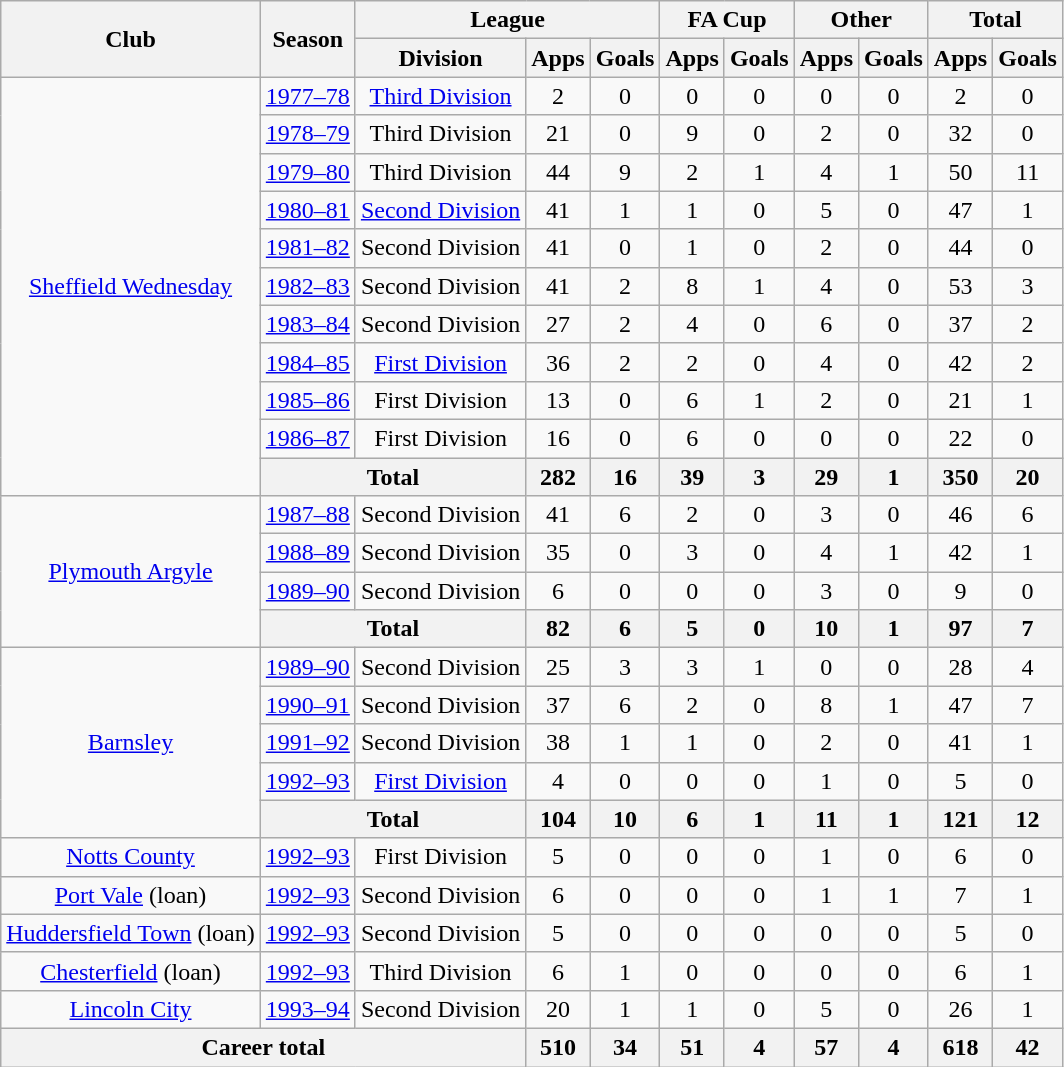<table class="wikitable" style="text-align:center">
<tr>
<th rowspan="2">Club</th>
<th rowspan="2">Season</th>
<th colspan="3">League</th>
<th colspan="2">FA Cup</th>
<th colspan="2">Other</th>
<th colspan="2">Total</th>
</tr>
<tr>
<th>Division</th>
<th>Apps</th>
<th>Goals</th>
<th>Apps</th>
<th>Goals</th>
<th>Apps</th>
<th>Goals</th>
<th>Apps</th>
<th>Goals</th>
</tr>
<tr>
<td rowspan="11"><a href='#'>Sheffield Wednesday</a></td>
<td><a href='#'>1977–78</a></td>
<td><a href='#'>Third Division</a></td>
<td>2</td>
<td>0</td>
<td>0</td>
<td>0</td>
<td>0</td>
<td>0</td>
<td>2</td>
<td>0</td>
</tr>
<tr>
<td><a href='#'>1978–79</a></td>
<td>Third Division</td>
<td>21</td>
<td>0</td>
<td>9</td>
<td>0</td>
<td>2</td>
<td>0</td>
<td>32</td>
<td>0</td>
</tr>
<tr>
<td><a href='#'>1979–80</a></td>
<td>Third Division</td>
<td>44</td>
<td>9</td>
<td>2</td>
<td>1</td>
<td>4</td>
<td>1</td>
<td>50</td>
<td>11</td>
</tr>
<tr>
<td><a href='#'>1980–81</a></td>
<td><a href='#'>Second Division</a></td>
<td>41</td>
<td>1</td>
<td>1</td>
<td>0</td>
<td>5</td>
<td>0</td>
<td>47</td>
<td>1</td>
</tr>
<tr>
<td><a href='#'>1981–82</a></td>
<td>Second Division</td>
<td>41</td>
<td>0</td>
<td>1</td>
<td>0</td>
<td>2</td>
<td>0</td>
<td>44</td>
<td>0</td>
</tr>
<tr>
<td><a href='#'>1982–83</a></td>
<td>Second Division</td>
<td>41</td>
<td>2</td>
<td>8</td>
<td>1</td>
<td>4</td>
<td>0</td>
<td>53</td>
<td>3</td>
</tr>
<tr>
<td><a href='#'>1983–84</a></td>
<td>Second Division</td>
<td>27</td>
<td>2</td>
<td>4</td>
<td>0</td>
<td>6</td>
<td>0</td>
<td>37</td>
<td>2</td>
</tr>
<tr>
<td><a href='#'>1984–85</a></td>
<td><a href='#'>First Division</a></td>
<td>36</td>
<td>2</td>
<td>2</td>
<td>0</td>
<td>4</td>
<td>0</td>
<td>42</td>
<td>2</td>
</tr>
<tr>
<td><a href='#'>1985–86</a></td>
<td>First Division</td>
<td>13</td>
<td>0</td>
<td>6</td>
<td>1</td>
<td>2</td>
<td>0</td>
<td>21</td>
<td>1</td>
</tr>
<tr>
<td><a href='#'>1986–87</a></td>
<td>First Division</td>
<td>16</td>
<td>0</td>
<td>6</td>
<td>0</td>
<td>0</td>
<td>0</td>
<td>22</td>
<td>0</td>
</tr>
<tr>
<th colspan="2">Total</th>
<th>282</th>
<th>16</th>
<th>39</th>
<th>3</th>
<th>29</th>
<th>1</th>
<th>350</th>
<th>20</th>
</tr>
<tr>
<td rowspan="4"><a href='#'>Plymouth Argyle</a></td>
<td><a href='#'>1987–88</a></td>
<td>Second Division</td>
<td>41</td>
<td>6</td>
<td>2</td>
<td>0</td>
<td>3</td>
<td>0</td>
<td>46</td>
<td>6</td>
</tr>
<tr>
<td><a href='#'>1988–89</a></td>
<td>Second Division</td>
<td>35</td>
<td>0</td>
<td>3</td>
<td>0</td>
<td>4</td>
<td>1</td>
<td>42</td>
<td>1</td>
</tr>
<tr>
<td><a href='#'>1989–90</a></td>
<td>Second Division</td>
<td>6</td>
<td>0</td>
<td>0</td>
<td>0</td>
<td>3</td>
<td>0</td>
<td>9</td>
<td>0</td>
</tr>
<tr>
<th colspan="2">Total</th>
<th>82</th>
<th>6</th>
<th>5</th>
<th>0</th>
<th>10</th>
<th>1</th>
<th>97</th>
<th>7</th>
</tr>
<tr>
<td rowspan="5"><a href='#'>Barnsley</a></td>
<td><a href='#'>1989–90</a></td>
<td>Second Division</td>
<td>25</td>
<td>3</td>
<td>3</td>
<td>1</td>
<td>0</td>
<td>0</td>
<td>28</td>
<td>4</td>
</tr>
<tr>
<td><a href='#'>1990–91</a></td>
<td>Second Division</td>
<td>37</td>
<td>6</td>
<td>2</td>
<td>0</td>
<td>8</td>
<td>1</td>
<td>47</td>
<td>7</td>
</tr>
<tr>
<td><a href='#'>1991–92</a></td>
<td>Second Division</td>
<td>38</td>
<td>1</td>
<td>1</td>
<td>0</td>
<td>2</td>
<td>0</td>
<td>41</td>
<td>1</td>
</tr>
<tr>
<td><a href='#'>1992–93</a></td>
<td><a href='#'>First Division</a></td>
<td>4</td>
<td>0</td>
<td>0</td>
<td>0</td>
<td>1</td>
<td>0</td>
<td>5</td>
<td>0</td>
</tr>
<tr>
<th colspan="2">Total</th>
<th>104</th>
<th>10</th>
<th>6</th>
<th>1</th>
<th>11</th>
<th>1</th>
<th>121</th>
<th>12</th>
</tr>
<tr>
<td><a href='#'>Notts County</a></td>
<td><a href='#'>1992–93</a></td>
<td>First Division</td>
<td>5</td>
<td>0</td>
<td>0</td>
<td>0</td>
<td>1</td>
<td>0</td>
<td>6</td>
<td>0</td>
</tr>
<tr>
<td><a href='#'>Port Vale</a> (loan)</td>
<td><a href='#'>1992–93</a></td>
<td>Second Division</td>
<td>6</td>
<td>0</td>
<td>0</td>
<td>0</td>
<td>1</td>
<td>1</td>
<td>7</td>
<td>1</td>
</tr>
<tr>
<td><a href='#'>Huddersfield Town</a> (loan)</td>
<td><a href='#'>1992–93</a></td>
<td>Second Division</td>
<td>5</td>
<td>0</td>
<td>0</td>
<td>0</td>
<td>0</td>
<td>0</td>
<td>5</td>
<td>0</td>
</tr>
<tr>
<td><a href='#'>Chesterfield</a> (loan)</td>
<td><a href='#'>1992–93</a></td>
<td>Third Division</td>
<td>6</td>
<td>1</td>
<td>0</td>
<td>0</td>
<td>0</td>
<td>0</td>
<td>6</td>
<td>1</td>
</tr>
<tr>
<td><a href='#'>Lincoln City</a></td>
<td><a href='#'>1993–94</a></td>
<td>Second Division</td>
<td>20</td>
<td>1</td>
<td>1</td>
<td>0</td>
<td>5</td>
<td>0</td>
<td>26</td>
<td>1</td>
</tr>
<tr>
<th colspan="3">Career total</th>
<th>510</th>
<th>34</th>
<th>51</th>
<th>4</th>
<th>57</th>
<th>4</th>
<th>618</th>
<th>42</th>
</tr>
</table>
